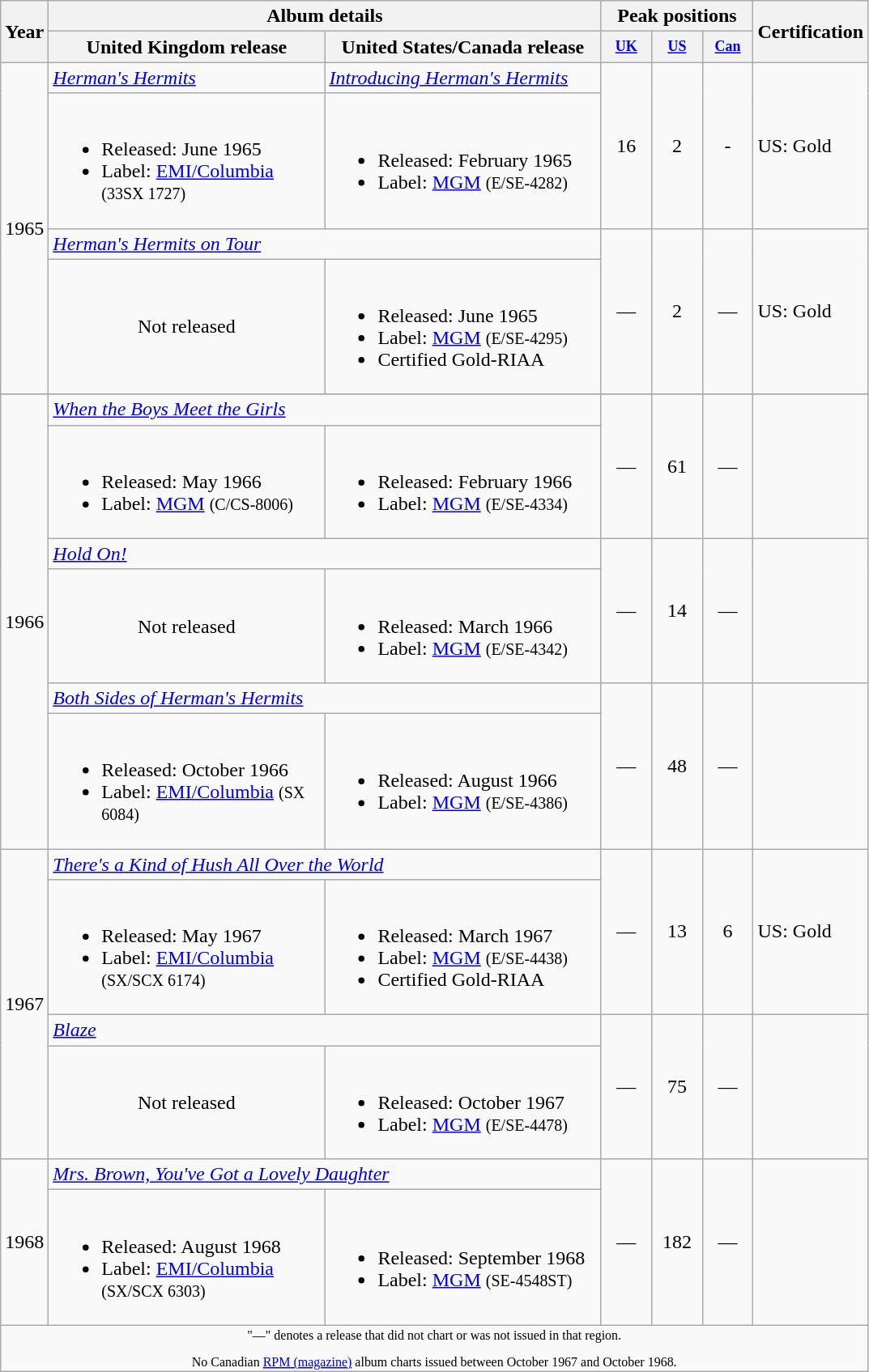<table class="wikitable">
<tr>
<th rowspan="2" width="20">Year</th>
<th colspan="2">Album details</th>
<th colspan="3">Peak positions</th>
<th rowspan="2">Certification</th>
</tr>
<tr>
<th width="220">United Kingdom release</th>
<th width="220">United States/Canada release</th>
<th style="width:3em;font-size:75%"><a href='#'>UK</a></th>
<th style="width:3em;font-size:75%"><a href='#'>US</a></th>
<th style="width:3em;font-size:75%"><a href='#'>Can</a></th>
</tr>
<tr>
<td rowspan="4">1965</td>
<td><em><a href='#'>Herman's Hermits</a></em></td>
<td><em><a href='#'>Introducing Herman's Hermits</a></em></td>
<td align="center" rowspan="2">16</td>
<td align="center" rowspan="2">2</td>
<td align="center" rowspan="2">-</td>
<td rowspan="2">US: Gold</td>
</tr>
<tr>
<td><br><ul><li>Released: June 1965</li><li>Label: <a href='#'>EMI/Columbia</a> <small>(33SX 1727)</small></li></ul></td>
<td><br><ul><li>Released: February 1965</li><li>Label: <a href='#'>MGM</a> <small>(E/SE-4282)</small></li></ul></td>
</tr>
<tr>
<td colspan="2"><em><a href='#'>Herman's Hermits on Tour</a></em></td>
<td align="center" rowspan="2">—</td>
<td align="center" rowspan="2">2</td>
<td align="center" rowspan="2">—</td>
<td rowspan="2">US: Gold</td>
</tr>
<tr>
<td align="center">Not released</td>
<td><br><ul><li>Released: June 1965</li><li>Label: <a href='#'>MGM</a> <small>(E/SE-4295)</small></li><li>Certified Gold-RIAA </li></ul></td>
</tr>
<tr>
</tr>
<tr>
<td rowspan="6">1966</td>
<td colspan="2"><em><a href='#'>When the Boys Meet the Girls</a></em></td>
<td align="center" rowspan="2">—</td>
<td align="center" rowspan="2">61</td>
<td align="center" rowspan="2">—</td>
<td rowspan="2"></td>
</tr>
<tr>
<td><br><ul><li>Released: May 1966</li><li>Label: <a href='#'>MGM</a> <small>(C/CS-8006)</small></li></ul></td>
<td><br><ul><li>Released: February 1966</li><li>Label: <a href='#'>MGM</a> <small>(E/SE-4334)</small></li></ul></td>
</tr>
<tr>
<td colspan="2"><em><a href='#'>Hold On!</a></em></td>
<td align="center" rowspan="2">—</td>
<td align="center" rowspan="2">14</td>
<td align="center" rowspan="2">—</td>
<td rowspan="2"></td>
</tr>
<tr>
<td align="center">Not released</td>
<td><br><ul><li>Released: March 1966</li><li>Label: <a href='#'>MGM</a> <small>(E/SE-4342)</small></li></ul></td>
</tr>
<tr>
<td colspan="2"><em><a href='#'>Both Sides of Herman's Hermits</a></em></td>
<td align="center" rowspan="2">—</td>
<td align="center" rowspan="2">48</td>
<td align="center" rowspan="2">—</td>
<td rowspan="2"></td>
</tr>
<tr>
<td><br><ul><li>Released: October 1966</li><li>Label: <a href='#'>EMI/Columbia</a> <small>(SX 6084)</small></li></ul></td>
<td><br><ul><li>Released: August 1966</li><li>Label: <a href='#'>MGM</a> <small>(E/SE-4386)</small></li></ul></td>
</tr>
<tr>
<td rowspan="4">1967</td>
<td colspan="2"><em><a href='#'>There's a Kind of Hush All Over the World</a></em></td>
<td align="center" rowspan="2">—</td>
<td align="center" rowspan="2">13</td>
<td align="center" rowspan="2">6</td>
<td rowspan="2">US: Gold</td>
</tr>
<tr>
<td><br><ul><li>Released: May 1967</li><li>Label: <a href='#'>EMI/Columbia</a> <small>(SX/SCX 6174)</small></li></ul></td>
<td><br><ul><li>Released: March 1967</li><li>Label: <a href='#'>MGM</a> <small>(E/SE-4438)</small></li><li>Certified Gold-RIAA</li></ul></td>
</tr>
<tr>
<td colspan="2"><em><a href='#'>Blaze</a></em></td>
<td align="center" rowspan="2">—</td>
<td align="center" rowspan="2">75</td>
<td align="center" rowspan="2">—</td>
<td rowspan="2"></td>
</tr>
<tr>
<td align="center">Not released</td>
<td><br><ul><li>Released: October 1967</li><li>Label: <a href='#'>MGM</a> <small>(E/SE-4478)</small></li></ul></td>
</tr>
<tr>
<td rowspan="2">1968</td>
<td colspan="2"><em><a href='#'>Mrs. Brown, You've Got a Lovely Daughter</a></em></td>
<td align="center" rowspan="2">—</td>
<td align="center" rowspan="2">182</td>
<td align="center" rowspan="2">—</td>
<td rowspan="2"></td>
</tr>
<tr>
<td><br><ul><li>Released: August 1968</li><li>Label: <a href='#'>EMI/Columbia</a> <small>(SX/SCX 6303)</small></li></ul></td>
<td><br><ul><li>Released: September 1968</li><li>Label: <a href='#'>MGM</a> <small>(SE-4548ST)</small></li></ul></td>
</tr>
<tr>
<td colspan="8" align="center" style="font-size: 8pt">"—" denotes a release that did not chart or was not issued in that region.<br><br>No Canadian <a href='#'>RPM (magazine)</a> album charts issued between October 1967 and October 1968.</td>
</tr>
</table>
